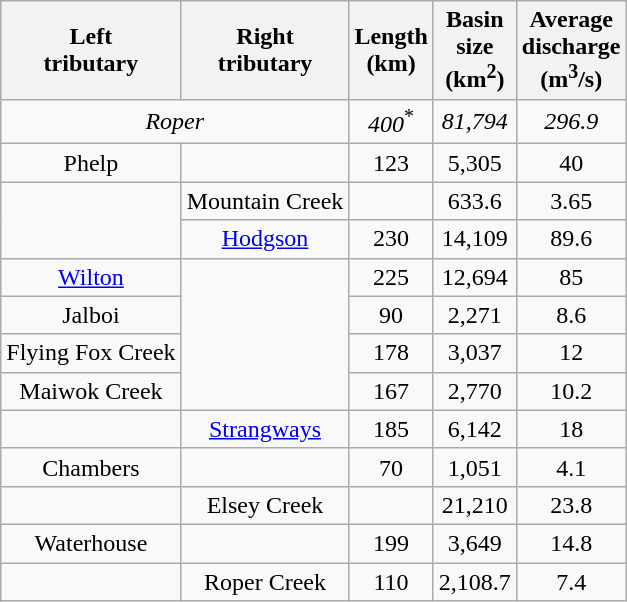<table class="wikitable" style="text-align:center;">
<tr>
<th>Left<br>tributary</th>
<th>Right<br>tributary</th>
<th>Length<br>(km)</th>
<th>Basin<br>size<br>(km<sup>2</sup>)</th>
<th>Average<br>discharge<br>(m<sup>3</sup>/s)</th>
</tr>
<tr>
<td colspan="2"><em>Roper</em></td>
<td><em>400</em><sup>*</sup></td>
<td><em>81,794</em></td>
<td><em>296.9</em></td>
</tr>
<tr>
<td>Phelp</td>
<td></td>
<td>123</td>
<td>5,305</td>
<td>40</td>
</tr>
<tr>
<td rowspan="2"></td>
<td>Mountain Creek</td>
<td></td>
<td>633.6</td>
<td>3.65</td>
</tr>
<tr>
<td><a href='#'>Hodgson</a></td>
<td>230</td>
<td>14,109</td>
<td>89.6</td>
</tr>
<tr>
<td><a href='#'>Wilton</a></td>
<td rowspan="4"></td>
<td>225</td>
<td>12,694</td>
<td>85</td>
</tr>
<tr>
<td>Jalboi</td>
<td>90</td>
<td>2,271</td>
<td>8.6</td>
</tr>
<tr>
<td>Flying Fox Creek</td>
<td>178</td>
<td>3,037</td>
<td>12</td>
</tr>
<tr>
<td>Maiwok Creek</td>
<td>167</td>
<td>2,770</td>
<td>10.2</td>
</tr>
<tr>
<td></td>
<td><a href='#'>Strangways</a></td>
<td>185</td>
<td>6,142</td>
<td>18</td>
</tr>
<tr>
<td>Chambers</td>
<td></td>
<td>70</td>
<td>1,051</td>
<td>4.1</td>
</tr>
<tr>
<td></td>
<td>Elsey Creek</td>
<td></td>
<td>21,210</td>
<td>23.8</td>
</tr>
<tr>
<td>Waterhouse</td>
<td></td>
<td>199</td>
<td>3,649</td>
<td>14.8</td>
</tr>
<tr>
<td></td>
<td>Roper Creek</td>
<td>110</td>
<td>2,108.7</td>
<td>7.4</td>
</tr>
</table>
